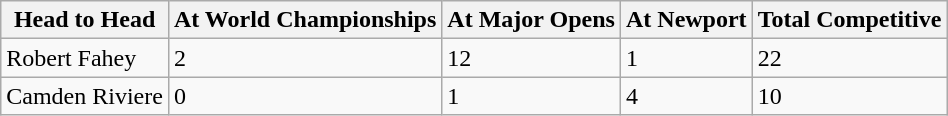<table class="wikitable">
<tr>
<th>Head to Head</th>
<th>At World Championships</th>
<th>At Major Opens</th>
<th>At Newport</th>
<th>Total Competitive</th>
</tr>
<tr>
<td>Robert Fahey</td>
<td>2</td>
<td>12</td>
<td>1</td>
<td>22</td>
</tr>
<tr>
<td>Camden Riviere</td>
<td>0</td>
<td>1</td>
<td>4</td>
<td>10</td>
</tr>
</table>
